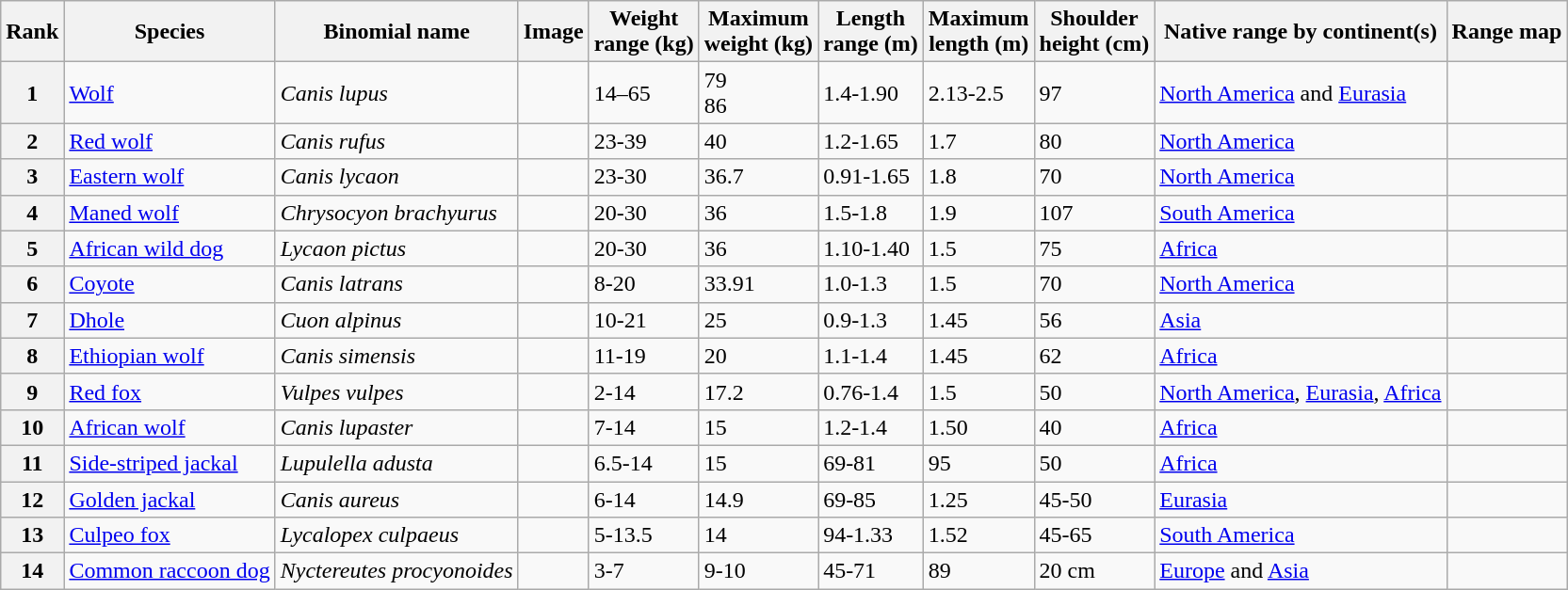<table class="wikitable sortable">
<tr>
<th>Rank</th>
<th>Species</th>
<th>Binomial name</th>
<th>Image</th>
<th>Weight<br>range (kg)</th>
<th>Maximum<br>weight (kg)</th>
<th>Length<br>range (m)</th>
<th>Maximum<br>length (m) </th>
<th>Shoulder<br>height (cm)</th>
<th>Native range by continent(s)</th>
<th>Range map</th>
</tr>
<tr>
<th>1</th>
<td><a href='#'>Wolf</a></td>
<td><em>Canis lupus</em></td>
<td></td>
<td>14–65</td>
<td>79<br>86</td>
<td>1.4-1.90</td>
<td>2.13-2.5</td>
<td>97</td>
<td><a href='#'>North America</a> and <a href='#'>Eurasia</a></td>
<td></td>
</tr>
<tr>
<th>2</th>
<td><a href='#'>Red wolf</a></td>
<td><em>Canis rufus</em></td>
<td></td>
<td>23-39</td>
<td>40</td>
<td>1.2-1.65</td>
<td>1.7 </td>
<td>80</td>
<td><a href='#'>North America</a></td>
<td></td>
</tr>
<tr>
<th><strong>3</strong></th>
<td><a href='#'>Eastern wolf</a></td>
<td><em>Canis lycaon</em></td>
<td></td>
<td>23-30</td>
<td>36.7</td>
<td>0.91-1.65</td>
<td>1.8</td>
<td>70</td>
<td><a href='#'>North America</a></td>
<td></td>
</tr>
<tr>
<th>4</th>
<td><a href='#'>Maned wolf</a></td>
<td><em>Chrysocyon brachyurus</em></td>
<td></td>
<td>20-30</td>
<td>36</td>
<td>1.5-1.8  </td>
<td>1.9 </td>
<td>107</td>
<td><a href='#'>South America</a></td>
<td></td>
</tr>
<tr>
<th>5</th>
<td><a href='#'>African wild dog</a></td>
<td><em>Lycaon pictus</em></td>
<td></td>
<td>20-30</td>
<td>36</td>
<td>1.10-1.40</td>
<td>1.5 </td>
<td>75</td>
<td><a href='#'>Africa</a></td>
<td></td>
</tr>
<tr>
<th>6</th>
<td><a href='#'>Coyote</a></td>
<td><em>Canis latrans</em></td>
<td><span></span></td>
<td>8-20</td>
<td>33.91</td>
<td>1.0-1.3</td>
<td>1.5 </td>
<td>70</td>
<td><a href='#'>North America</a></td>
<td></td>
</tr>
<tr>
<th>7</th>
<td><a href='#'>Dhole</a></td>
<td><em>Cuon alpinus</em></td>
<td><span></span></td>
<td>10-21</td>
<td>25</td>
<td>0.9-1.3 </td>
<td>1.45 </td>
<td>56</td>
<td><a href='#'>Asia</a></td>
<td></td>
</tr>
<tr>
<th>8</th>
<td><a href='#'>Ethiopian wolf</a></td>
<td><em>Canis simensis</em></td>
<td><span></span></td>
<td>11-19</td>
<td>20</td>
<td>1.1-1.4</td>
<td>1.45 </td>
<td>62</td>
<td><a href='#'>Africa</a></td>
<td></td>
</tr>
<tr>
<th>9</th>
<td><a href='#'>Red fox</a></td>
<td><em>Vulpes vulpes</em></td>
<td></td>
<td>2-14</td>
<td>17.2</td>
<td>0.76-1.4</td>
<td>1.5 </td>
<td>50</td>
<td><a href='#'>North America</a>, <a href='#'>Eurasia</a>, <a href='#'>Africa</a></td>
<td></td>
</tr>
<tr>
<th>10</th>
<td><a href='#'>African wolf</a></td>
<td><em>Canis lupaster</em></td>
<td></td>
<td>7-14</td>
<td>15</td>
<td>1.2-1.4 </td>
<td>1.50 </td>
<td>40</td>
<td><a href='#'>Africa</a></td>
<td></td>
</tr>
<tr>
<th>11</th>
<td><a href='#'>Side-striped jackal</a></td>
<td><em>Lupulella adusta</em></td>
<td></td>
<td>6.5-14</td>
<td>15</td>
<td>69-81</td>
<td>95</td>
<td>50</td>
<td><a href='#'>Africa</a></td>
<td></td>
</tr>
<tr>
<th>12</th>
<td><a href='#'>Golden jackal</a></td>
<td><em>Canis aureus</em></td>
<td></td>
<td>6-14</td>
<td>14.9</td>
<td>69-85</td>
<td>1.25</td>
<td>45-50</td>
<td><a href='#'>Eurasia</a></td>
<td></td>
</tr>
<tr>
<th>13</th>
<td><a href='#'>Culpeo fox</a></td>
<td><em>Lycalopex culpaeus</em></td>
<td></td>
<td>5-13.5</td>
<td>14</td>
<td>94-1.33</td>
<td>1.52</td>
<td>45-65</td>
<td><a href='#'>South America</a></td>
<td></td>
</tr>
<tr>
<th>14</th>
<td><a href='#'>Common raccoon dog</a></td>
<td><em>Nyctereutes procyonoides</em></td>
<td></td>
<td>3-7</td>
<td>9-10</td>
<td>45-71</td>
<td>89</td>
<td>20 cm</td>
<td><a href='#'>Europe</a> and <a href='#'>Asia</a></td>
<td></td>
</tr>
</table>
